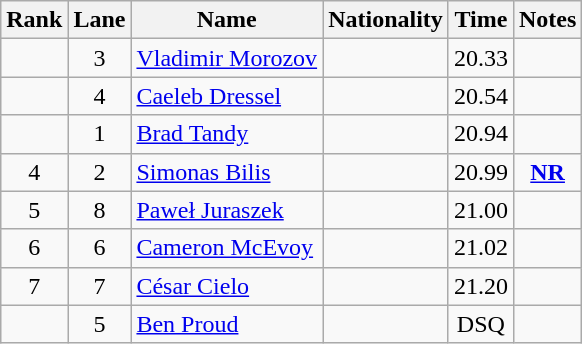<table class="wikitable sortable" style="text-align:center">
<tr>
<th>Rank</th>
<th>Lane</th>
<th>Name</th>
<th>Nationality</th>
<th>Time</th>
<th>Notes</th>
</tr>
<tr>
<td></td>
<td>3</td>
<td align=left><a href='#'>Vladimir Morozov</a></td>
<td align=left></td>
<td>20.33</td>
<td></td>
</tr>
<tr>
<td></td>
<td>4</td>
<td align=left><a href='#'>Caeleb Dressel</a></td>
<td align=left></td>
<td>20.54</td>
<td></td>
</tr>
<tr>
<td></td>
<td>1</td>
<td align=left><a href='#'>Brad Tandy</a></td>
<td align=left></td>
<td>20.94</td>
<td></td>
</tr>
<tr>
<td>4</td>
<td>2</td>
<td align=left><a href='#'>Simonas Bilis</a></td>
<td align=left></td>
<td>20.99</td>
<td><strong><a href='#'>NR</a></strong></td>
</tr>
<tr>
<td>5</td>
<td>8</td>
<td align=left><a href='#'>Paweł Juraszek</a></td>
<td align=left></td>
<td>21.00</td>
<td></td>
</tr>
<tr>
<td>6</td>
<td>6</td>
<td align=left><a href='#'>Cameron McEvoy</a></td>
<td align=left></td>
<td>21.02</td>
<td></td>
</tr>
<tr>
<td>7</td>
<td>7</td>
<td align=left><a href='#'>César Cielo</a></td>
<td align=left></td>
<td>21.20</td>
<td></td>
</tr>
<tr>
<td></td>
<td>5</td>
<td align=left><a href='#'>Ben Proud</a></td>
<td align=left></td>
<td>DSQ</td>
<td></td>
</tr>
</table>
